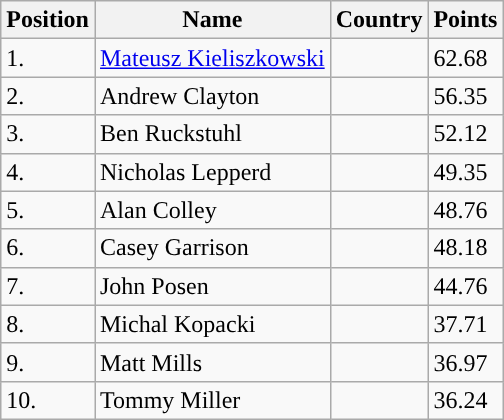<table class="wikitable sortable" style="display: inline-table">
<tr>
<th>Position</th>
<th>Name</th>
<th>Country</th>
<th>Points</th>
</tr>
<tr>
<td>1.</td>
<td><a href='#'>Mateusz Kieliszkowski</a></td>
<td></td>
<td>62.68</td>
</tr>
<tr>
<td>2.</td>
<td>Andrew Clayton</td>
<td></td>
<td>56.35</td>
</tr>
<tr>
<td>3.</td>
<td>Ben Ruckstuhl</td>
<td></td>
<td>52.12</td>
</tr>
<tr>
<td>4.</td>
<td>Nicholas Lepperd</td>
<td></td>
<td>49.35</td>
</tr>
<tr>
<td>5.</td>
<td>Alan Colley</td>
<td></td>
<td>48.76</td>
</tr>
<tr>
<td>6.</td>
<td>Casey Garrison</td>
<td></td>
<td>48.18</td>
</tr>
<tr>
<td>7.</td>
<td>John Posen</td>
<td></td>
<td>44.76</td>
</tr>
<tr>
<td>8.</td>
<td>Michal Kopacki</td>
<td></td>
<td>37.71</td>
</tr>
<tr>
<td>9.</td>
<td>Matt Mills</td>
<td></td>
<td>36.97</td>
</tr>
<tr>
<td>10.</td>
<td>Tommy Miller</td>
<td></td>
<td>36.24</td>
</tr>
</table>
